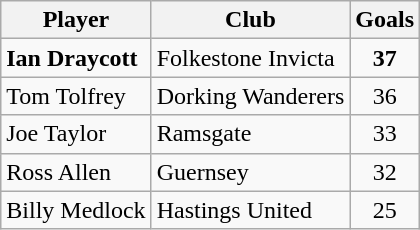<table class="wikitable">
<tr>
<th>Player</th>
<th>Club</th>
<th>Goals</th>
</tr>
<tr>
<td><strong>Ian Draycott</strong></td>
<td>Folkestone Invicta</td>
<td align="center"><strong>37</strong></td>
</tr>
<tr>
<td>Tom Tolfrey</td>
<td>Dorking Wanderers</td>
<td align="center">36</td>
</tr>
<tr>
<td>Joe Taylor</td>
<td>Ramsgate</td>
<td align="center">33</td>
</tr>
<tr>
<td>Ross Allen</td>
<td>Guernsey</td>
<td align="center">32</td>
</tr>
<tr>
<td>Billy Medlock</td>
<td>Hastings United</td>
<td align="center">25</td>
</tr>
</table>
